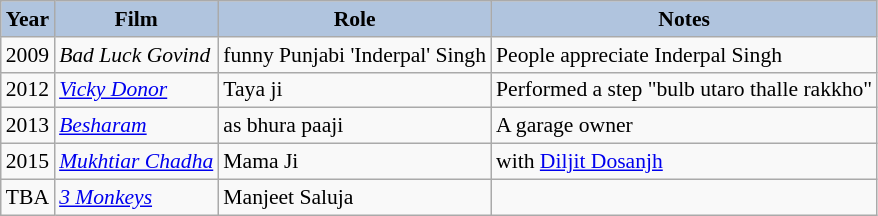<table class="wikitable" style="font-size:90%">
<tr style="text-align:center;">
<th style="background:#B0C4DE;">Year</th>
<th style="background:#B0C4DE;">Film</th>
<th style="background:#B0C4DE;">Role</th>
<th style="background:#B0C4DE;">Notes</th>
</tr>
<tr>
<td rowspan="1">2009</td>
<td><em>Bad Luck Govind</em></td>
<td>funny Punjabi 'Inderpal' Singh</td>
<td>People appreciate Inderpal Singh</td>
</tr>
<tr>
<td rowspan="1">2012</td>
<td><em><a href='#'>Vicky Donor</a></em></td>
<td>Taya ji</td>
<td>Performed a step "bulb utaro thalle rakkho"</td>
</tr>
<tr>
<td rowspan="1">2013</td>
<td><em><a href='#'>Besharam</a></em></td>
<td>as bhura paaji</td>
<td>A garage owner</td>
</tr>
<tr>
<td rowspan="1">2015</td>
<td><em><a href='#'>Mukhtiar Chadha</a></em></td>
<td>Mama Ji</td>
<td>with <a href='#'>Diljit Dosanjh</a></td>
</tr>
<tr>
<td>TBA</td>
<td><em><a href='#'>3 Monkeys</a></em></td>
<td>Manjeet Saluja</td>
<td></td>
</tr>
</table>
